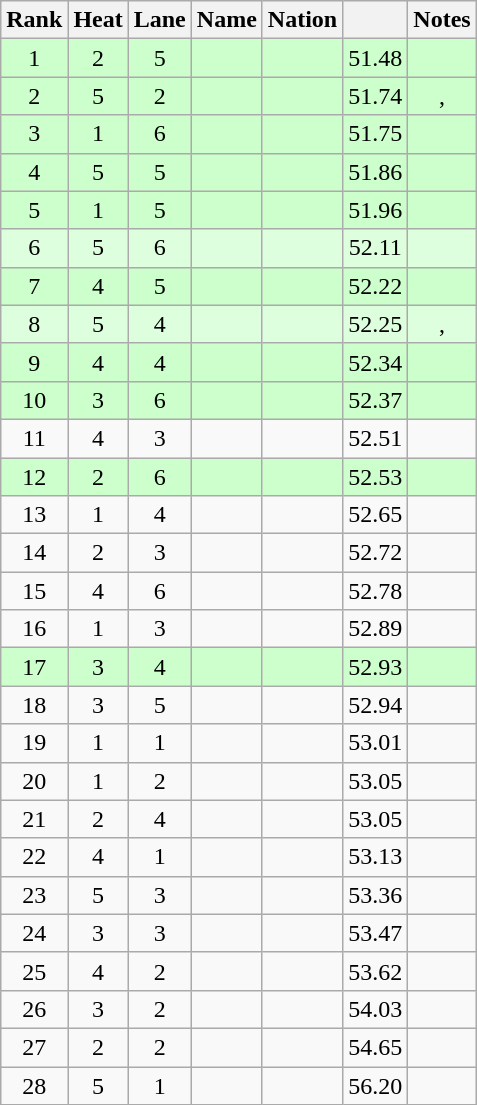<table class="wikitable sortable" style="text-align:center">
<tr>
<th scope="col">Rank</th>
<th scope="col">Heat</th>
<th scope="col">Lane</th>
<th scope="col">Name</th>
<th scope="col">Nation</th>
<th scope="col"></th>
<th scope="col">Notes</th>
</tr>
<tr bgcolor=ccffcc>
<td>1</td>
<td>2</td>
<td>5</td>
<td style="text-align:left"></td>
<td style="text-align:left"></td>
<td>51.48</td>
<td></td>
</tr>
<tr bgcolor=ccffcc>
<td>2</td>
<td>5</td>
<td>2</td>
<td style="text-align:left"></td>
<td style="text-align:left"></td>
<td>51.74</td>
<td>, </td>
</tr>
<tr bgcolor=ccffcc>
<td>3</td>
<td>1</td>
<td>6</td>
<td style="text-align:left"></td>
<td style="text-align:left"></td>
<td>51.75</td>
<td></td>
</tr>
<tr bgcolor=ccffcc>
<td>4</td>
<td>5</td>
<td>5</td>
<td style="text-align:left"></td>
<td style="text-align:left"></td>
<td>51.86</td>
<td></td>
</tr>
<tr bgcolor=ccffcc>
<td>5</td>
<td>1</td>
<td>5</td>
<td style="text-align:left"></td>
<td style="text-align:left"></td>
<td>51.96</td>
<td></td>
</tr>
<tr bgcolor=ddffdd>
<td>6</td>
<td>5</td>
<td>6</td>
<td style="text-align:left"></td>
<td style="text-align:left"></td>
<td>52.11</td>
<td></td>
</tr>
<tr bgcolor=ccffcc>
<td>7</td>
<td>4</td>
<td>5</td>
<td style="text-align:left"></td>
<td style="text-align:left"></td>
<td>52.22</td>
<td></td>
</tr>
<tr bgcolor=ddffdd>
<td>8</td>
<td>5</td>
<td>4</td>
<td style="text-align:left"></td>
<td style="text-align:left"></td>
<td>52.25</td>
<td>, </td>
</tr>
<tr bgcolor=ccffcc>
<td>9</td>
<td>4</td>
<td>4</td>
<td style="text-align:left"></td>
<td style="text-align:left"></td>
<td>52.34</td>
<td></td>
</tr>
<tr bgcolor=ccffcc>
<td>10</td>
<td>3</td>
<td>6</td>
<td style="text-align:left"></td>
<td style="text-align:left"></td>
<td>52.37</td>
<td></td>
</tr>
<tr>
<td>11</td>
<td>4</td>
<td>3</td>
<td style="text-align:left"></td>
<td style="text-align:left"></td>
<td>52.51</td>
<td></td>
</tr>
<tr bgcolor=ccffcc>
<td>12</td>
<td>2</td>
<td>6</td>
<td style="text-align:left"></td>
<td style="text-align:left"></td>
<td>52.53</td>
<td></td>
</tr>
<tr>
<td>13</td>
<td>1</td>
<td>4</td>
<td style="text-align:left"></td>
<td style="text-align:left"></td>
<td>52.65</td>
<td></td>
</tr>
<tr>
<td>14</td>
<td>2</td>
<td>3</td>
<td style="text-align:left"></td>
<td style="text-align:left"></td>
<td>52.72</td>
<td></td>
</tr>
<tr>
<td>15</td>
<td>4</td>
<td>6</td>
<td style="text-align:left"></td>
<td style="text-align:left"></td>
<td>52.78</td>
<td></td>
</tr>
<tr>
<td>16</td>
<td>1</td>
<td>3</td>
<td style="text-align:left"></td>
<td style="text-align:left"></td>
<td>52.89</td>
<td></td>
</tr>
<tr bgcolor=ccffcc>
<td>17</td>
<td>3</td>
<td>4</td>
<td style="text-align:left"></td>
<td style="text-align:left"></td>
<td>52.93</td>
<td></td>
</tr>
<tr>
<td>18</td>
<td>3</td>
<td>5</td>
<td style="text-align:left"></td>
<td style="text-align:left"></td>
<td>52.94</td>
<td></td>
</tr>
<tr>
<td>19</td>
<td>1</td>
<td>1</td>
<td style="text-align:left"></td>
<td style="text-align:left"></td>
<td>53.01</td>
<td></td>
</tr>
<tr>
<td>20</td>
<td>1</td>
<td>2</td>
<td style="text-align:left"></td>
<td style="text-align:left"></td>
<td>53.05</td>
<td></td>
</tr>
<tr>
<td>21</td>
<td>2</td>
<td>4</td>
<td style="text-align:left"></td>
<td style="text-align:left"></td>
<td>53.05</td>
<td></td>
</tr>
<tr>
<td>22</td>
<td>4</td>
<td>1</td>
<td style="text-align:left"></td>
<td style="text-align:left"></td>
<td>53.13</td>
<td></td>
</tr>
<tr>
<td>23</td>
<td>5</td>
<td>3</td>
<td style="text-align:left"></td>
<td style="text-align:left"></td>
<td>53.36</td>
<td></td>
</tr>
<tr>
<td>24</td>
<td>3</td>
<td>3</td>
<td style="text-align:left"></td>
<td style="text-align:left"></td>
<td>53.47</td>
<td></td>
</tr>
<tr>
<td>25</td>
<td>4</td>
<td>2</td>
<td style="text-align:left"></td>
<td style="text-align:left"></td>
<td>53.62</td>
<td></td>
</tr>
<tr>
<td>26</td>
<td>3</td>
<td>2</td>
<td style="text-align:left"></td>
<td style="text-align:left"></td>
<td>54.03</td>
<td></td>
</tr>
<tr>
<td>27</td>
<td>2</td>
<td>2</td>
<td style="text-align:left"></td>
<td style="text-align:left"></td>
<td>54.65</td>
<td></td>
</tr>
<tr>
<td>28</td>
<td>5</td>
<td>1</td>
<td style="text-align:left"></td>
<td style="text-align:left"></td>
<td>56.20</td>
<td></td>
</tr>
</table>
